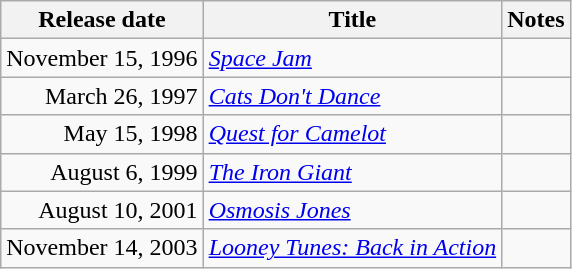<table class="wikitable sortable">
<tr>
<th>Release date</th>
<th>Title</th>
<th>Notes</th>
</tr>
<tr>
<td style="text-align:right;">November 15, 1996</td>
<td><em><a href='#'>Space Jam</a></em></td>
<td></td>
</tr>
<tr>
<td style="text-align:right;">March 26, 1997</td>
<td><em><a href='#'>Cats Don't Dance</a></em></td>
<td></td>
</tr>
<tr>
<td style="text-align:right;">May 15, 1998</td>
<td><em><a href='#'>Quest for Camelot</a></em></td>
<td></td>
</tr>
<tr>
<td style="text-align:right;">August 6, 1999</td>
<td><em><a href='#'>The Iron Giant</a></em></td>
<td></td>
</tr>
<tr>
<td style="text-align:right;">August 10, 2001</td>
<td><em><a href='#'>Osmosis Jones</a></em></td>
<td></td>
</tr>
<tr>
<td style="text-align:right;">November 14, 2003</td>
<td><em><a href='#'>Looney Tunes: Back in Action</a></em></td>
<td></td>
</tr>
</table>
